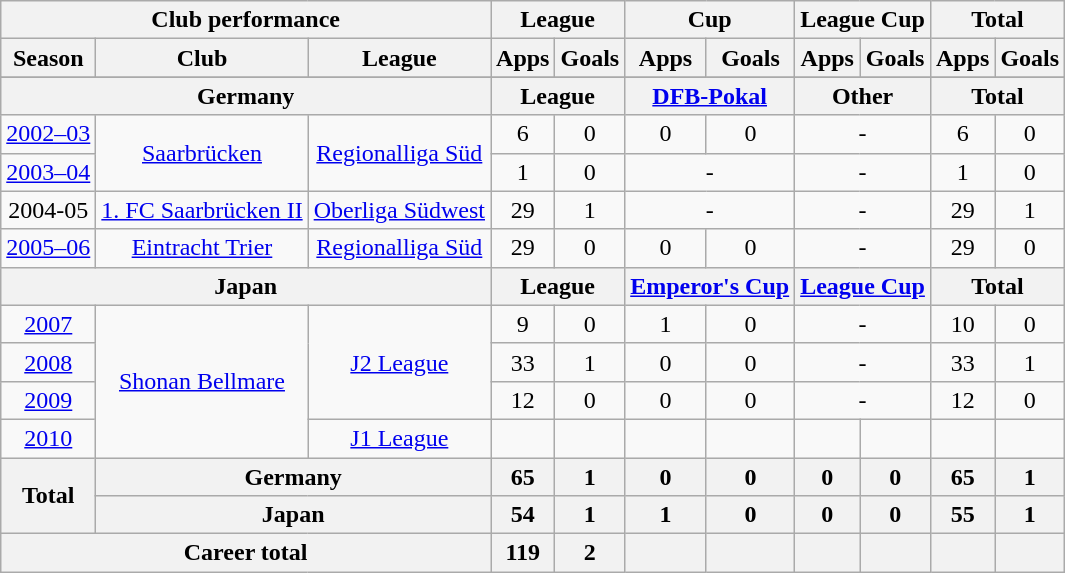<table class="wikitable" style="text-align:center">
<tr>
<th colspan=3>Club performance</th>
<th colspan=2>League</th>
<th colspan=2>Cup</th>
<th colspan=2>League Cup</th>
<th colspan=2>Total</th>
</tr>
<tr>
<th>Season</th>
<th>Club</th>
<th>League</th>
<th>Apps</th>
<th>Goals</th>
<th>Apps</th>
<th>Goals</th>
<th>Apps</th>
<th>Goals</th>
<th>Apps</th>
<th>Goals</th>
</tr>
<tr>
</tr>
<tr>
<th colspan=3>Germany</th>
<th colspan=2>League</th>
<th colspan=2><a href='#'>DFB-Pokal</a></th>
<th colspan=2>Other</th>
<th colspan=2>Total</th>
</tr>
<tr>
<td><a href='#'>2002–03</a></td>
<td rowspan="2"><a href='#'>Saarbrücken</a></td>
<td rowspan="2"><a href='#'>Regionalliga Süd</a></td>
<td>6</td>
<td>0</td>
<td>0</td>
<td>0</td>
<td colspan="2">-</td>
<td>6</td>
<td>0</td>
</tr>
<tr>
<td><a href='#'>2003–04</a></td>
<td>1</td>
<td>0</td>
<td colspan="2">-</td>
<td colspan="2">-</td>
<td>1</td>
<td>0</td>
</tr>
<tr>
<td>2004-05</td>
<td><a href='#'>1. FC Saarbrücken II</a></td>
<td><a href='#'>Oberliga Südwest</a></td>
<td>29</td>
<td>1</td>
<td colspan="2">-</td>
<td colspan="2">-</td>
<td>29</td>
<td>1</td>
</tr>
<tr>
<td><a href='#'>2005–06</a></td>
<td><a href='#'>Eintracht Trier</a></td>
<td><a href='#'>Regionalliga Süd</a></td>
<td>29</td>
<td>0</td>
<td>0</td>
<td>0</td>
<td colspan="2">-</td>
<td>29</td>
<td>0</td>
</tr>
<tr>
<th colspan=3>Japan</th>
<th colspan=2>League</th>
<th colspan=2><a href='#'>Emperor's Cup</a></th>
<th colspan=2><a href='#'>League Cup</a></th>
<th colspan=2>Total</th>
</tr>
<tr>
<td><a href='#'>2007</a></td>
<td rowspan="4"><a href='#'>Shonan Bellmare</a></td>
<td rowspan="3"><a href='#'>J2 League</a></td>
<td>9</td>
<td>0</td>
<td>1</td>
<td>0</td>
<td colspan="2">-</td>
<td>10</td>
<td>0</td>
</tr>
<tr>
<td><a href='#'>2008</a></td>
<td>33</td>
<td>1</td>
<td>0</td>
<td>0</td>
<td colspan="2">-</td>
<td>33</td>
<td>1</td>
</tr>
<tr>
<td><a href='#'>2009</a></td>
<td>12</td>
<td>0</td>
<td>0</td>
<td>0</td>
<td colspan="2">-</td>
<td>12</td>
<td>0</td>
</tr>
<tr>
<td><a href='#'>2010</a></td>
<td><a href='#'>J1 League</a></td>
<td></td>
<td></td>
<td></td>
<td></td>
<td></td>
<td></td>
<td></td>
<td></td>
</tr>
<tr>
<th rowspan=2>Total</th>
<th colspan=2>Germany</th>
<th>65</th>
<th>1</th>
<th>0</th>
<th>0</th>
<th>0</th>
<th>0</th>
<th>65</th>
<th>1</th>
</tr>
<tr>
<th colspan=2>Japan</th>
<th>54</th>
<th>1</th>
<th>1</th>
<th>0</th>
<th>0</th>
<th>0</th>
<th>55</th>
<th>1</th>
</tr>
<tr>
<th colspan=3>Career total</th>
<th>119</th>
<th>2</th>
<th></th>
<th></th>
<th></th>
<th></th>
<th></th>
<th></th>
</tr>
</table>
